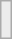<table class="wikitable" style="margin:1em auto;">
<tr>
<td bgcolor="#ECECEC"><br></td>
</tr>
</table>
